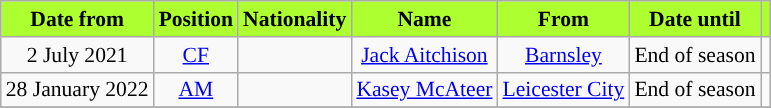<table class="wikitable"  style="text-align:center; font-size:90%; ">
<tr>
<th style="background:#ADFF2F;color:black;">Date from</th>
<th style="background:#ADFF2F;color:black;">Position</th>
<th style="background:#ADFF2F;color:black;">Nationality</th>
<th style="background:#ADFF2F;color:black;">Name</th>
<th style="background:#ADFF2F;color:black;">From</th>
<th style="background:#ADFF2F;color:black;">Date until</th>
<th style="background:#ADFF2F;color:black;"></th>
</tr>
<tr>
<td>2 July 2021</td>
<td><a href='#'>CF</a></td>
<td></td>
<td><a href='#'>Jack Aitchison</a></td>
<td> <a href='#'>Barnsley</a></td>
<td>End of season</td>
<td></td>
</tr>
<tr>
<td>28 January 2022</td>
<td><a href='#'>AM</a></td>
<td></td>
<td><a href='#'>Kasey McAteer</a></td>
<td> <a href='#'>Leicester City</a></td>
<td>End of season</td>
<td></td>
</tr>
<tr>
</tr>
</table>
